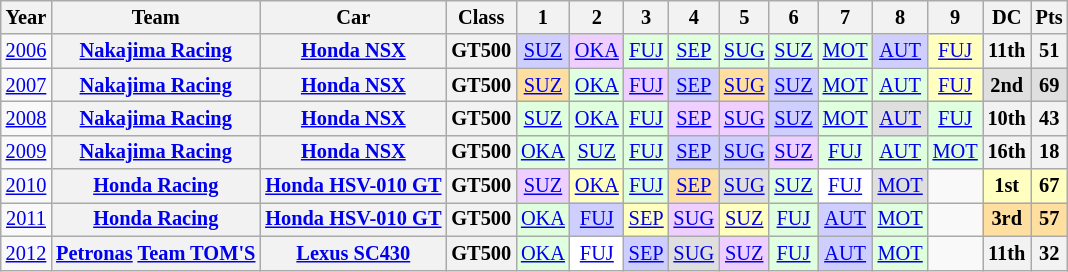<table class="wikitable" style="text-align:center; font-size:85%">
<tr>
<th>Year</th>
<th>Team</th>
<th>Car</th>
<th>Class</th>
<th>1</th>
<th>2</th>
<th>3</th>
<th>4</th>
<th>5</th>
<th>6</th>
<th>7</th>
<th>8</th>
<th>9</th>
<th>DC</th>
<th>Pts</th>
</tr>
<tr>
<td><a href='#'>2006</a></td>
<th nowrap><a href='#'>Nakajima Racing</a></th>
<th nowrap><a href='#'>Honda NSX</a></th>
<th>GT500</th>
<td style="background:#CFCFFF;"><a href='#'>SUZ</a><br></td>
<td style="background:#EFCFFF;"><a href='#'>OKA</a><br></td>
<td style="background:#DFFFDF;"><a href='#'>FUJ</a><br></td>
<td style="background:#DFFFDF;"><a href='#'>SEP</a><br></td>
<td style="background:#DFFFDF;"><a href='#'>SUG</a><br></td>
<td style="background:#DFFFDF;"><a href='#'>SUZ</a><br></td>
<td style="background:#DFFFDF;"><a href='#'>MOT</a><br></td>
<td style="background:#CFCFFF;"><a href='#'>AUT</a><br></td>
<td style="background:#FFFFBF;"><a href='#'>FUJ</a><br></td>
<th>11th</th>
<th>51</th>
</tr>
<tr>
<td><a href='#'>2007</a></td>
<th nowrap><a href='#'>Nakajima Racing</a></th>
<th nowrap><a href='#'>Honda NSX</a></th>
<th>GT500</th>
<td style="background:#FFDF9F;"><a href='#'>SUZ</a><br></td>
<td style="background:#DFFFDF;"><a href='#'>OKA</a><br></td>
<td style="background:#EFCFFF;"><a href='#'>FUJ</a><br></td>
<td style="background:#CFCFFF;"><a href='#'>SEP</a><br></td>
<td style="background:#FFDF9F;"><a href='#'>SUG</a><br></td>
<td style="background:#CFCFFF;"><a href='#'>SUZ</a><br></td>
<td style="background:#DFFFDF;"><a href='#'>MOT</a><br></td>
<td style="background:#DFFFDF;"><a href='#'>AUT</a><br></td>
<td style="background:#FFFFBF;"><a href='#'>FUJ</a><br></td>
<th style="background:#DFDFDF;">2nd</th>
<th style="background:#DFDFDF;">69</th>
</tr>
<tr>
<td><a href='#'>2008</a></td>
<th nowrap><a href='#'>Nakajima Racing</a></th>
<th nowrap><a href='#'>Honda NSX</a></th>
<th>GT500</th>
<td style="background:#DFFFDF;"><a href='#'>SUZ</a><br></td>
<td style="background:#DFFFDF;"><a href='#'>OKA</a><br></td>
<td style="background:#DFFFDF;"><a href='#'>FUJ</a><br></td>
<td style="background:#EFCFFF;"><a href='#'>SEP</a><br></td>
<td style="background:#EFCFFF;"><a href='#'>SUG</a><br></td>
<td style="background:#CFCFFF;"><a href='#'>SUZ</a><br></td>
<td style="background:#DFFFDF;"><a href='#'>MOT</a><br></td>
<td style="background:#DFDFDF;"><a href='#'>AUT</a><br></td>
<td style="background:#DFFFDF;"><a href='#'>FUJ</a><br></td>
<th>10th</th>
<th>43</th>
</tr>
<tr>
<td><a href='#'>2009</a></td>
<th nowrap><a href='#'>Nakajima Racing</a></th>
<th nowrap><a href='#'>Honda NSX</a></th>
<th>GT500</th>
<td style="background:#DFFFDF;"><a href='#'>OKA</a><br></td>
<td style="background:#DFFFDF;"><a href='#'>SUZ</a><br></td>
<td style="background:#DFFFDF;"><a href='#'>FUJ</a><br></td>
<td style="background:#CFCFFF;"><a href='#'>SEP</a><br></td>
<td style="background:#CFCFFF;"><a href='#'>SUG</a><br></td>
<td style="background:#EFCFFF;"><a href='#'>SUZ</a><br></td>
<td style="background:#DFFFDF;"><a href='#'>FUJ</a><br></td>
<td style="background:#DFFFDF;"><a href='#'>AUT</a><br></td>
<td style="background:#DFFFDF;"><a href='#'>MOT</a><br></td>
<th>16th</th>
<th>18</th>
</tr>
<tr>
<td><a href='#'>2010</a></td>
<th nowrap><a href='#'>Honda Racing</a></th>
<th nowrap><a href='#'>Honda HSV-010 GT</a></th>
<th>GT500</th>
<td style="background:#EFCFFF;"><a href='#'>SUZ</a><br></td>
<td style="background:#FFFFBF;"><a href='#'>OKA</a><br></td>
<td style="background:#DFFFDF;"><a href='#'>FUJ</a><br></td>
<td style="background:#FFDF9F;"><a href='#'>SEP</a><br></td>
<td style="background:#DFDFDF;"><a href='#'>SUG</a><br></td>
<td style="background:#DFFFDF;"><a href='#'>SUZ</a><br></td>
<td style="background:#FFFFFF;"><a href='#'>FUJ</a><br></td>
<td style="background:#DFDFDF;"><a href='#'>MOT</a><br></td>
<td></td>
<th style="background:#FFFFBF;">1st</th>
<th style="background:#FFFFBF;">67</th>
</tr>
<tr>
<td><a href='#'>2011</a></td>
<th nowrap><a href='#'>Honda Racing</a></th>
<th nowrap><a href='#'>Honda HSV-010 GT</a></th>
<th>GT500</th>
<td style="background:#DFFFDF;"><a href='#'>OKA</a><br></td>
<td style="background:#CFCFFF;"><a href='#'>FUJ</a><br></td>
<td style="background:#FFFFBF;"><a href='#'>SEP</a><br></td>
<td style="background:#EFCFFF;"><a href='#'>SUG</a><br></td>
<td style="background:#FFFFBF;"><a href='#'>SUZ</a><br></td>
<td style="background:#DFFFDF;"><a href='#'>FUJ</a><br></td>
<td style="background:#CFCFFF;"><a href='#'>AUT</a><br></td>
<td style="background:#DFFFDF;"><a href='#'>MOT</a><br></td>
<td></td>
<th style="background:#FFDF9F;">3rd</th>
<th style="background:#FFDF9F;">57</th>
</tr>
<tr>
<td><a href='#'>2012</a></td>
<th nowrap><a href='#'>Petronas</a> <a href='#'>Team TOM'S</a></th>
<th nowrap><a href='#'>Lexus SC430</a></th>
<th>GT500</th>
<td style="background:#DFFFDF;"><a href='#'>OKA</a><br></td>
<td style="background:#FFFFFF;"><a href='#'>FUJ</a></td>
<td style="background:#CFCFFF;"><a href='#'>SEP</a><br></td>
<td style="background:#DFDFDF;"><a href='#'>SUG</a><br></td>
<td style="background:#EFCFFF;"><a href='#'>SUZ</a><br></td>
<td style="background:#DFFFDF;"><a href='#'>FUJ</a><br></td>
<td style="background:#CFCFFF;"><a href='#'>AUT</a><br></td>
<td style="background:#DFFFDF;"><a href='#'>MOT</a><br></td>
<td></td>
<th>11th</th>
<th>32</th>
</tr>
</table>
